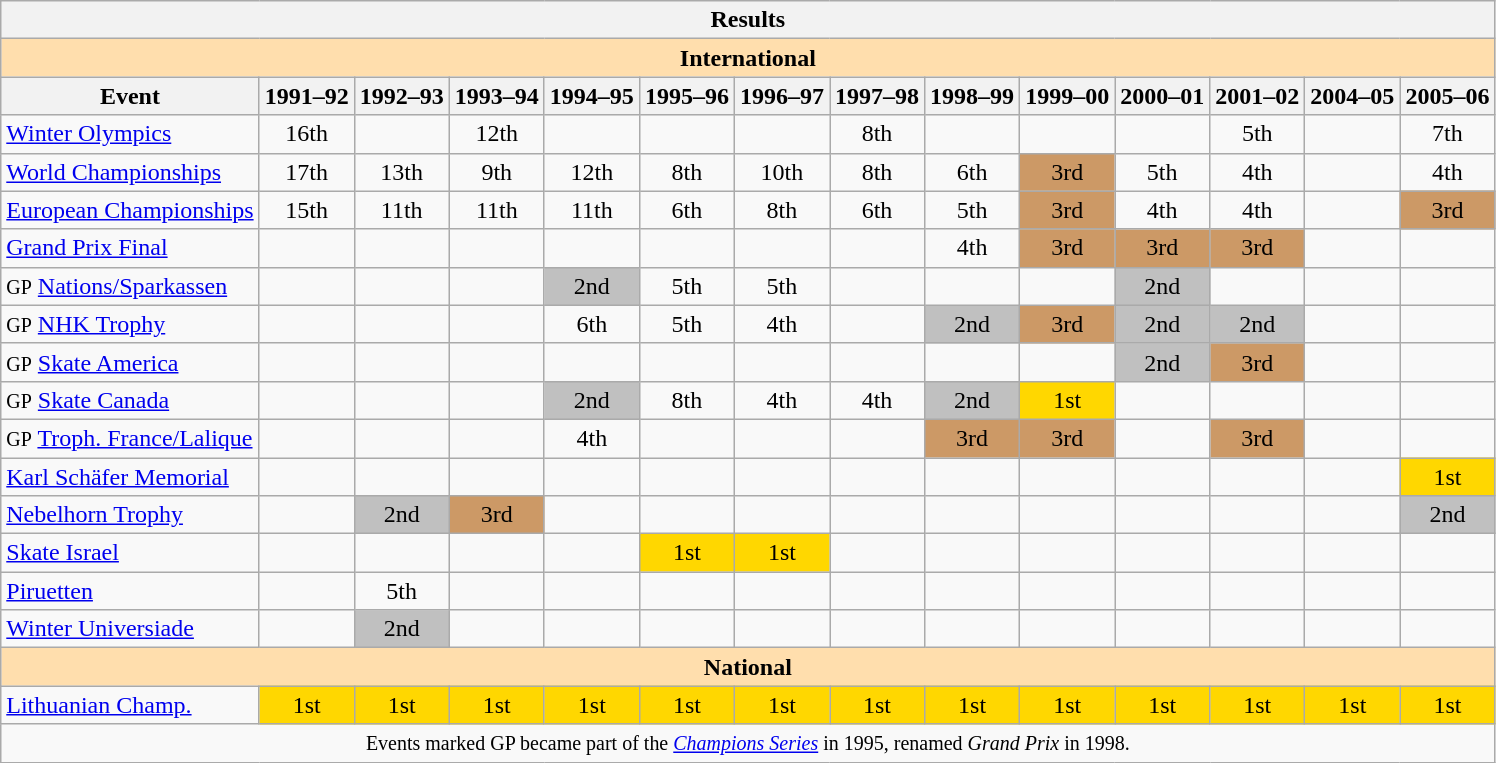<table class="wikitable" style="text-align:center">
<tr>
<th colspan=14 align=center><strong>Results</strong></th>
</tr>
<tr>
<th style="background-color: #ffdead; " colspan=14 align=center><strong>International</strong></th>
</tr>
<tr>
<th>Event</th>
<th>1991–92</th>
<th>1992–93</th>
<th>1993–94</th>
<th>1994–95</th>
<th>1995–96</th>
<th>1996–97</th>
<th>1997–98</th>
<th>1998–99</th>
<th>1999–00</th>
<th>2000–01</th>
<th>2001–02</th>
<th>2004–05</th>
<th>2005–06</th>
</tr>
<tr>
<td align=left><a href='#'>Winter Olympics</a></td>
<td>16th</td>
<td></td>
<td>12th</td>
<td></td>
<td></td>
<td></td>
<td>8th</td>
<td></td>
<td></td>
<td></td>
<td>5th</td>
<td></td>
<td>7th</td>
</tr>
<tr>
<td align=left><a href='#'>World Championships</a></td>
<td>17th</td>
<td>13th</td>
<td>9th</td>
<td>12th</td>
<td>8th</td>
<td>10th</td>
<td>8th</td>
<td>6th</td>
<td bgcolor=cc9966>3rd</td>
<td>5th</td>
<td>4th</td>
<td></td>
<td>4th</td>
</tr>
<tr>
<td align=left><a href='#'>European Championships</a></td>
<td>15th</td>
<td>11th</td>
<td>11th</td>
<td>11th</td>
<td>6th</td>
<td>8th</td>
<td>6th</td>
<td>5th</td>
<td bgcolor=cc9966>3rd</td>
<td>4th</td>
<td>4th</td>
<td></td>
<td bgcolor=cc9966>3rd</td>
</tr>
<tr>
<td align=left><a href='#'>Grand Prix Final</a></td>
<td></td>
<td></td>
<td></td>
<td></td>
<td></td>
<td></td>
<td></td>
<td>4th</td>
<td bgcolor=cc9966>3rd</td>
<td bgcolor=cc9966>3rd</td>
<td bgcolor=cc9966>3rd</td>
<td></td>
<td></td>
</tr>
<tr>
<td align=left><small>GP</small> <a href='#'>Nations/Sparkassen</a></td>
<td></td>
<td></td>
<td></td>
<td bgcolor=silver>2nd</td>
<td>5th</td>
<td>5th</td>
<td></td>
<td></td>
<td></td>
<td bgcolor=silver>2nd</td>
<td></td>
<td></td>
<td></td>
</tr>
<tr>
<td align=left><small>GP</small> <a href='#'>NHK Trophy</a></td>
<td></td>
<td></td>
<td></td>
<td>6th</td>
<td>5th</td>
<td>4th</td>
<td></td>
<td bgcolor=silver>2nd</td>
<td bgcolor=cc9966>3rd</td>
<td bgcolor=silver>2nd</td>
<td bgcolor=silver>2nd</td>
<td></td>
<td></td>
</tr>
<tr>
<td align=left><small>GP</small> <a href='#'>Skate America</a></td>
<td></td>
<td></td>
<td></td>
<td></td>
<td></td>
<td></td>
<td></td>
<td></td>
<td></td>
<td bgcolor=silver>2nd</td>
<td bgcolor=cc9966>3rd</td>
<td></td>
<td></td>
</tr>
<tr>
<td align=left><small>GP</small> <a href='#'>Skate Canada</a></td>
<td></td>
<td></td>
<td></td>
<td bgcolor=silver>2nd</td>
<td>8th</td>
<td>4th</td>
<td>4th</td>
<td bgcolor=silver>2nd</td>
<td bgcolor=gold>1st</td>
<td></td>
<td></td>
<td></td>
<td></td>
</tr>
<tr>
<td align=left><small>GP</small> <a href='#'>Troph. France/Lalique</a></td>
<td></td>
<td></td>
<td></td>
<td>4th</td>
<td></td>
<td></td>
<td></td>
<td bgcolor=cc9966>3rd</td>
<td bgcolor=cc9966>3rd</td>
<td></td>
<td bgcolor=cc9966>3rd</td>
<td></td>
<td></td>
</tr>
<tr>
<td align=left><a href='#'>Karl Schäfer Memorial</a></td>
<td></td>
<td></td>
<td></td>
<td></td>
<td></td>
<td></td>
<td></td>
<td></td>
<td></td>
<td></td>
<td></td>
<td></td>
<td bgcolor=gold>1st</td>
</tr>
<tr>
<td align=left><a href='#'>Nebelhorn Trophy</a></td>
<td></td>
<td bgcolor=silver>2nd</td>
<td bgcolor=cc9966>3rd</td>
<td></td>
<td></td>
<td></td>
<td></td>
<td></td>
<td></td>
<td></td>
<td></td>
<td></td>
<td bgcolor=silver>2nd</td>
</tr>
<tr>
<td align=left><a href='#'>Skate Israel</a></td>
<td></td>
<td></td>
<td></td>
<td></td>
<td bgcolor=gold>1st</td>
<td bgcolor=gold>1st</td>
<td></td>
<td></td>
<td></td>
<td></td>
<td></td>
<td></td>
<td></td>
</tr>
<tr>
<td align=left><a href='#'>Piruetten</a></td>
<td></td>
<td>5th</td>
<td></td>
<td></td>
<td></td>
<td></td>
<td></td>
<td></td>
<td></td>
<td></td>
<td></td>
<td></td>
<td></td>
</tr>
<tr>
<td align=left><a href='#'>Winter Universiade</a></td>
<td></td>
<td bgcolor=silver>2nd</td>
<td></td>
<td></td>
<td></td>
<td></td>
<td></td>
<td></td>
<td></td>
<td></td>
<td></td>
<td></td>
<td></td>
</tr>
<tr>
<th style="background-color: #ffdead; " colspan=14 align=center><strong>National</strong></th>
</tr>
<tr>
<td align=left><a href='#'>Lithuanian Champ.</a></td>
<td bgcolor=gold>1st</td>
<td bgcolor=gold>1st</td>
<td bgcolor=gold>1st</td>
<td bgcolor=gold>1st</td>
<td bgcolor=gold>1st</td>
<td bgcolor=gold>1st</td>
<td bgcolor=gold>1st</td>
<td bgcolor=gold>1st</td>
<td bgcolor=gold>1st</td>
<td bgcolor=gold>1st</td>
<td bgcolor=gold>1st</td>
<td bgcolor=gold>1st</td>
<td bgcolor=gold>1st</td>
</tr>
<tr>
<td colspan=14 align=center><small> Events marked GP became part of the <a href='#'><em>Champions Series</em></a> in 1995, renamed <em>Grand Prix</em> in 1998. </small></td>
</tr>
</table>
